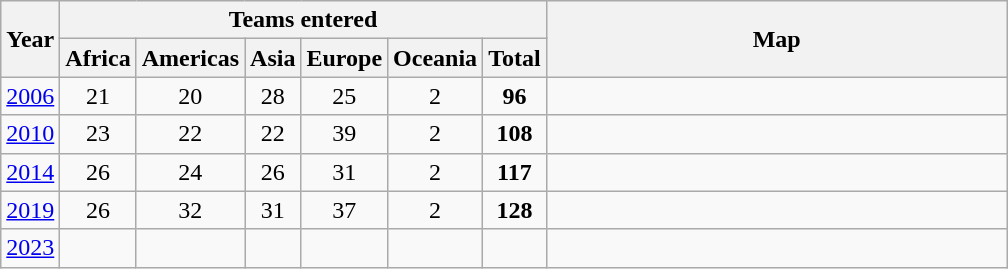<table class=wikitable style="text-align:center;">
<tr>
<th rowspan=2>Year</th>
<th colspan=6>Teams entered</th>
<th width=300px rowspan=2>Map</th>
</tr>
<tr>
<th>Africa</th>
<th>Americas</th>
<th>Asia</th>
<th>Europe</th>
<th>Oceania</th>
<th>Total</th>
</tr>
<tr>
<td><a href='#'>2006</a></td>
<td>21</td>
<td>20</td>
<td>28</td>
<td>25</td>
<td>2</td>
<td><strong>96</strong></td>
<td></td>
</tr>
<tr>
<td><a href='#'>2010</a></td>
<td>23</td>
<td>22</td>
<td>22</td>
<td>39</td>
<td>2</td>
<td><strong>108</strong></td>
<td></td>
</tr>
<tr>
<td><a href='#'>2014</a></td>
<td>26</td>
<td>24</td>
<td>26</td>
<td>31</td>
<td>2</td>
<td><strong>117</strong></td>
<td></td>
</tr>
<tr>
<td><a href='#'>2019</a></td>
<td>26</td>
<td>32</td>
<td>31</td>
<td>37</td>
<td>2</td>
<td><strong>128</strong></td>
<td></td>
</tr>
<tr>
<td><a href='#'>2023</a></td>
<td></td>
<td></td>
<td></td>
<td></td>
<td></td>
<td></td>
<td></td>
</tr>
</table>
